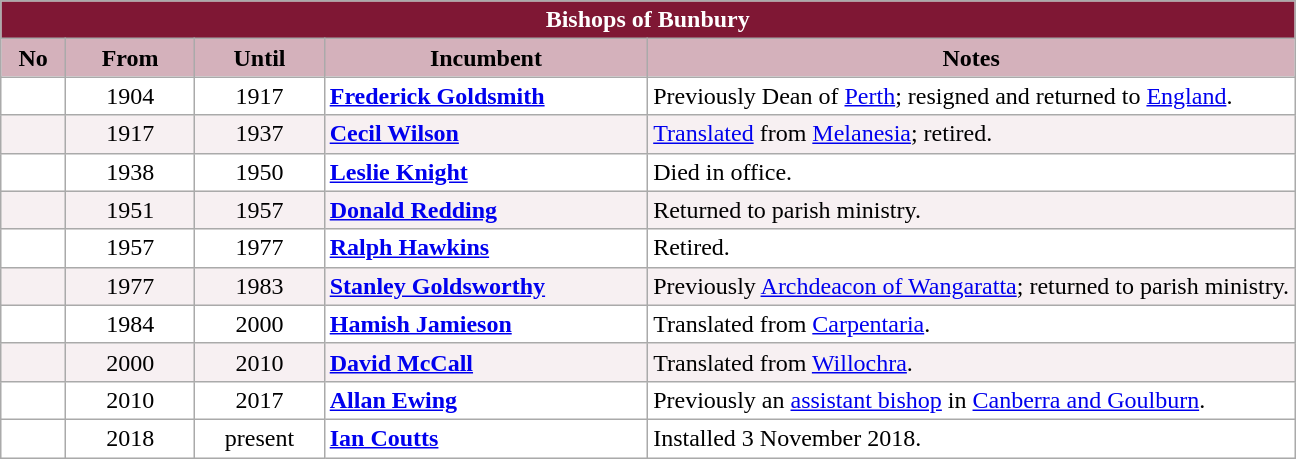<table class="wikitable">
<tr>
<th colspan="5" style="background-color: #7F1734; color: white;">Bishops of Bunbury</th>
</tr>
<tr>
<th style="background-color: #D4B1BB; width: 5%;">No</th>
<th style="background-color: #D4B1BB; width: 10%;">From</th>
<th style="background-color: #D4B1BB; width: 10%;">Until</th>
<th style="background-color: #D4B1BB; width: 25%;">Incumbent</th>
<th style="background-color: #D4B1BB; width: 50%;">Notes</th>
</tr>
<tr valign="top" style="background-color: white;">
<td style="text-align: center;"></td>
<td style="text-align: center;">1904</td>
<td style="text-align: center;">1917</td>
<td><strong><a href='#'>Frederick Goldsmith</a></strong></td>
<td>Previously Dean of <a href='#'>Perth</a>; resigned and returned to <a href='#'>England</a>.</td>
</tr>
<tr valign="top" style="background-color: #F7F0F2;">
<td style="text-align: center;"></td>
<td style="text-align: center;">1917</td>
<td style="text-align: center;">1937</td>
<td><strong><a href='#'>Cecil Wilson</a></strong></td>
<td><a href='#'>Translated</a> from <a href='#'>Melanesia</a>; retired.</td>
</tr>
<tr valign="top" style="background-color: white;">
<td style="text-align: center;"></td>
<td style="text-align: center;">1938</td>
<td style="text-align: center;">1950</td>
<td><strong><a href='#'>Leslie Knight</a></strong></td>
<td>Died in office.</td>
</tr>
<tr valign="top" style="background-color: #F7F0F2;">
<td style="text-align: center;"></td>
<td style="text-align: center;">1951</td>
<td style="text-align: center;">1957</td>
<td><strong><a href='#'>Donald Redding</a></strong></td>
<td>Returned to parish ministry.</td>
</tr>
<tr valign="top" style="background-color: white;">
<td style="text-align: center;"></td>
<td style="text-align: center;">1957</td>
<td style="text-align: center;">1977</td>
<td><strong><a href='#'>Ralph Hawkins</a></strong></td>
<td>Retired.</td>
</tr>
<tr valign="top" style="background-color: #F7F0F2;">
<td style="text-align: center;"></td>
<td style="text-align: center;">1977</td>
<td style="text-align: center;">1983</td>
<td><strong><a href='#'>Stanley Goldsworthy</a></strong></td>
<td>Previously <a href='#'>Archdeacon of Wangaratta</a>; returned to parish ministry.</td>
</tr>
<tr valign="top" style="background-color: white;">
<td style="text-align: center;"></td>
<td style="text-align: center;">1984</td>
<td style="text-align: center;">2000</td>
<td><strong><a href='#'>Hamish Jamieson</a></strong></td>
<td>Translated from <a href='#'>Carpentaria</a>.</td>
</tr>
<tr valign="top" style="background-color: #F7F0F2;">
<td style="text-align: center;"></td>
<td style="text-align: center;">2000</td>
<td style="text-align: center;">2010</td>
<td><strong><a href='#'>David McCall</a></strong></td>
<td>Translated from <a href='#'>Willochra</a>.</td>
</tr>
<tr valign="top" style="background-color: white;">
<td style="text-align: center;"></td>
<td style="text-align: center;">2010</td>
<td style="text-align: center;">2017</td>
<td><strong><a href='#'>Allan Ewing</a></strong></td>
<td>Previously an <a href='#'>assistant bishop</a> in <a href='#'>Canberra and Goulburn</a>.</td>
</tr>
<tr valign="top" style="background-color: white;">
<td style="text-align: center;"></td>
<td style="text-align: center;">2018</td>
<td style="text-align: center;">present</td>
<td><strong><a href='#'>Ian Coutts</a></strong></td>
<td>Installed 3 November 2018.</td>
</tr>
</table>
